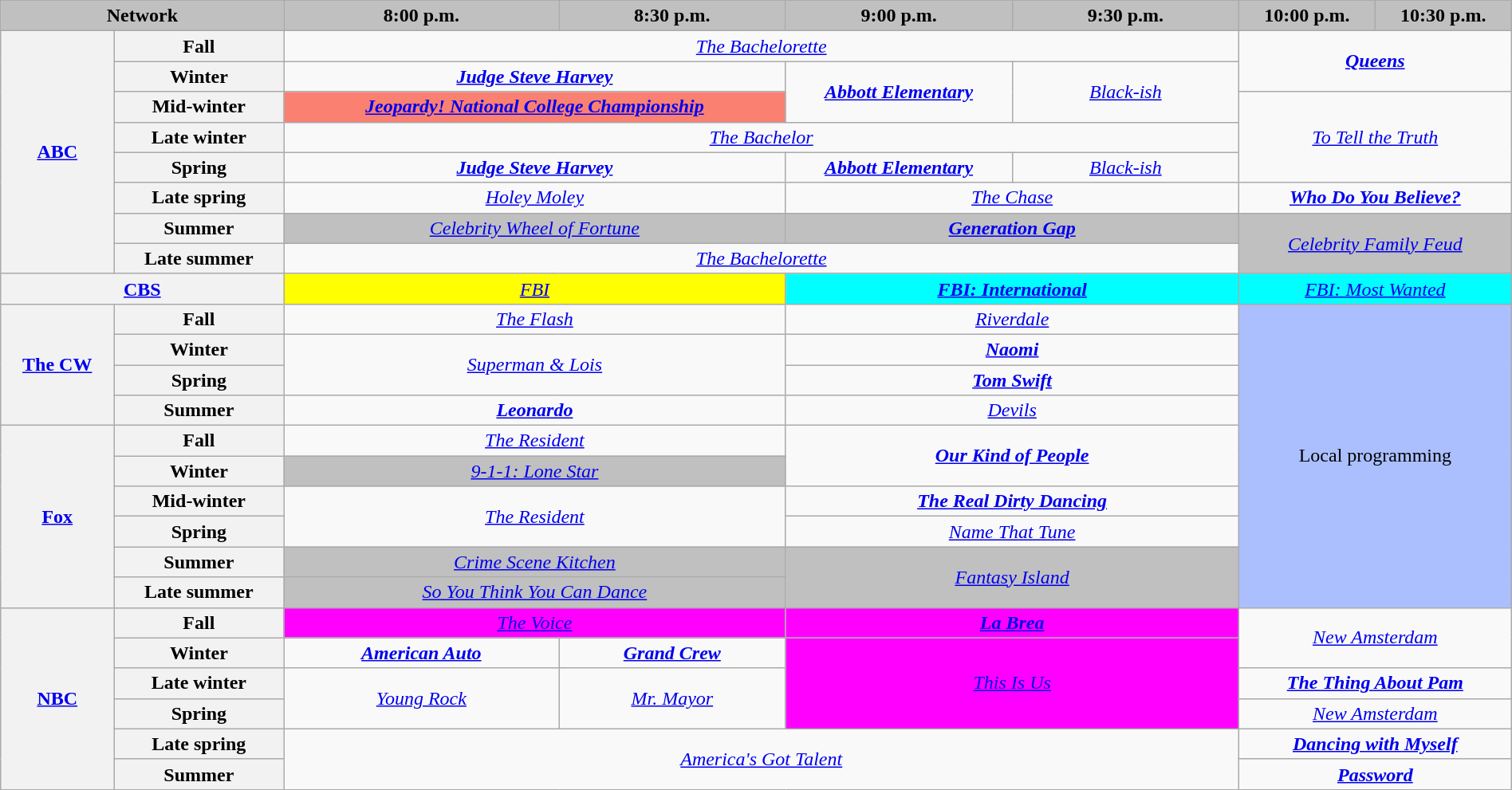<table class="wikitable" style="width:100%;margin-right:0;text-align:center">
<tr>
<th colspan="2" style="background-color:#C0C0C0;text-align:center">Network</th>
<th style="background-color:#C0C0C0;text-align:center">8:00 p.m.</th>
<th style="background-color:#C0C0C0;text-align:center">8:30 p.m.</th>
<th style="background-color:#C0C0C0;text-align:center">9:00 p.m.</th>
<th style="background-color:#C0C0C0;text-align:center;width:15%">9:30 p.m.</th>
<th style="background-color:#C0C0C0;text-align:center">10:00 p.m.</th>
<th style="background-color:#C0C0C0;text-align:center">10:30 p.m.</th>
</tr>
<tr>
<th rowspan="8"><a href='#'>ABC</a></th>
<th>Fall</th>
<td colspan="4"><em><a href='#'>The Bachelorette</a></em></td>
<td rowspan="2" colspan="2"><strong><em><a href='#'>Queens</a></em></strong></td>
</tr>
<tr>
<th>Winter</th>
<td colspan="2"><strong><em><a href='#'>Judge Steve Harvey</a></em></strong></td>
<td rowspan="2"><strong><em><a href='#'>Abbott Elementary</a></em></strong></td>
<td rowspan="2"><em><a href='#'>Black-ish</a></em></td>
</tr>
<tr>
<th>Mid-winter</th>
<td colspan="2" style="background:#FA8072;"><strong><em><a href='#'>Jeopardy! National College Championship</a></em></strong></td>
<td rowspan="3" colspan="2"><em><a href='#'>To Tell the Truth</a></em></td>
</tr>
<tr>
<th>Late winter</th>
<td colspan="4"><em><a href='#'>The Bachelor</a></em></td>
</tr>
<tr>
<th>Spring</th>
<td colspan="2"><strong><em><a href='#'>Judge Steve Harvey</a></em></strong></td>
<td><strong><em><a href='#'>Abbott Elementary</a></em></strong></td>
<td><em><a href='#'>Black-ish</a></em></td>
</tr>
<tr>
<th>Late spring</th>
<td colspan="2"><em><a href='#'>Holey Moley</a></em></td>
<td colspan="2"><em><a href='#'>The Chase</a></em></td>
<td colspan="2"><strong><em><a href='#'>Who Do You Believe?</a></em></strong></td>
</tr>
<tr>
<th>Summer</th>
<td colspan="2" style="background:#C0C0C0;"><em><a href='#'>Celebrity Wheel of Fortune</a></em> </td>
<td colspan="2" style="background:#C0C0C0;"><strong><em><a href='#'>Generation Gap</a></em></strong> </td>
<td rowspan="2" colspan="2" style="background:#C0C0C0;"><em><a href='#'>Celebrity Family Feud</a></em> </td>
</tr>
<tr>
<th>Late summer</th>
<td colspan="4"><em><a href='#'>The Bachelorette</a></em></td>
</tr>
<tr>
<th colspan="2"><a href='#'>CBS</a></th>
<td colspan="2" style="background:yellow;"><em><a href='#'>FBI</a></em> </td>
<td colspan="2" style="background:cyan;"><strong><em><a href='#'>FBI: International</a></em></strong> </td>
<td colspan="2" style="background:cyan;"><em><a href='#'>FBI: Most Wanted</a></em> </td>
</tr>
<tr>
<th rowspan="4"><a href='#'>The CW</a></th>
<th>Fall</th>
<td colspan="2"><em><a href='#'>The Flash</a></em></td>
<td colspan="2"><em><a href='#'>Riverdale</a></em></td>
<td rowspan="10" colspan="2" style="background:#abbfff;">Local programming</td>
</tr>
<tr>
<th>Winter</th>
<td rowspan="2" colspan="2"><em><a href='#'>Superman & Lois</a></em></td>
<td colspan="2"><strong><em><a href='#'>Naomi</a></em></strong></td>
</tr>
<tr>
<th>Spring</th>
<td colspan="2"><strong><em><a href='#'>Tom Swift</a></em></strong></td>
</tr>
<tr>
<th>Summer</th>
<td colspan="2"><strong><em><a href='#'>Leonardo</a></em></strong></td>
<td colspan="2"><em><a href='#'>Devils</a></em></td>
</tr>
<tr>
<th rowspan="6"><a href='#'>Fox</a></th>
<th>Fall</th>
<td colspan="2"><em><a href='#'>The Resident</a></em></td>
<td rowspan="2" colspan="2"><strong><em><a href='#'>Our Kind of People</a></em></strong></td>
</tr>
<tr>
<th>Winter</th>
<td colspan="2" style="background:#C0C0C0;"><em><a href='#'>9-1-1: Lone Star</a></em> </td>
</tr>
<tr>
<th>Mid-winter</th>
<td rowspan="2" colspan="2"><em><a href='#'>The Resident</a></em></td>
<td colspan="2"><strong><em><a href='#'>The Real Dirty Dancing</a></em></strong></td>
</tr>
<tr>
<th>Spring</th>
<td colspan="2"><em><a href='#'>Name That Tune</a></em></td>
</tr>
<tr>
<th>Summer</th>
<td colspan="2" style="background:#C0C0C0;"><em><a href='#'>Crime Scene Kitchen</a></em> </td>
<td rowspan="2" colspan="2" style="background:#C0C0C0;"><em><a href='#'>Fantasy Island</a></em> </td>
</tr>
<tr>
<th>Late summer</th>
<td colspan="2" style="background:#C0C0C0;"><em><a href='#'>So You Think You Can Dance</a></em> </td>
</tr>
<tr>
<th rowspan="6"><a href='#'>NBC</a></th>
<th>Fall</th>
<td colspan="2" style="background:magenta;"><em><a href='#'>The Voice</a></em> </td>
<td colspan="2" style="background:magenta;"><strong><em><a href='#'>La Brea</a></em></strong> </td>
<td rowspan="2" colspan="2"><em><a href='#'>New Amsterdam</a></em></td>
</tr>
<tr>
<th>Winter</th>
<td><strong><em><a href='#'>American Auto</a></em></strong></td>
<td><strong><em><a href='#'>Grand Crew</a></em></strong></td>
<td rowspan="3" colspan="2" style="background:magenta;"><em><a href='#'>This Is Us</a></em> </td>
</tr>
<tr>
<th>Late winter</th>
<td rowspan="2"><em><a href='#'>Young Rock</a></em></td>
<td rowspan="2"><em><a href='#'>Mr. Mayor</a></em></td>
<td colspan="2"><strong><em><a href='#'>The Thing About Pam</a></em></strong></td>
</tr>
<tr>
<th>Spring</th>
<td colspan="2"><em><a href='#'>New Amsterdam</a></em></td>
</tr>
<tr>
<th>Late spring</th>
<td rowspan="2" colspan="4"><em><a href='#'>America's Got Talent</a></em></td>
<td colspan="2"><strong><em><a href='#'>Dancing with Myself</a></em></strong></td>
</tr>
<tr>
<th>Summer</th>
<td colspan="2"><strong><em><a href='#'>Password</a></em></strong></td>
</tr>
</table>
